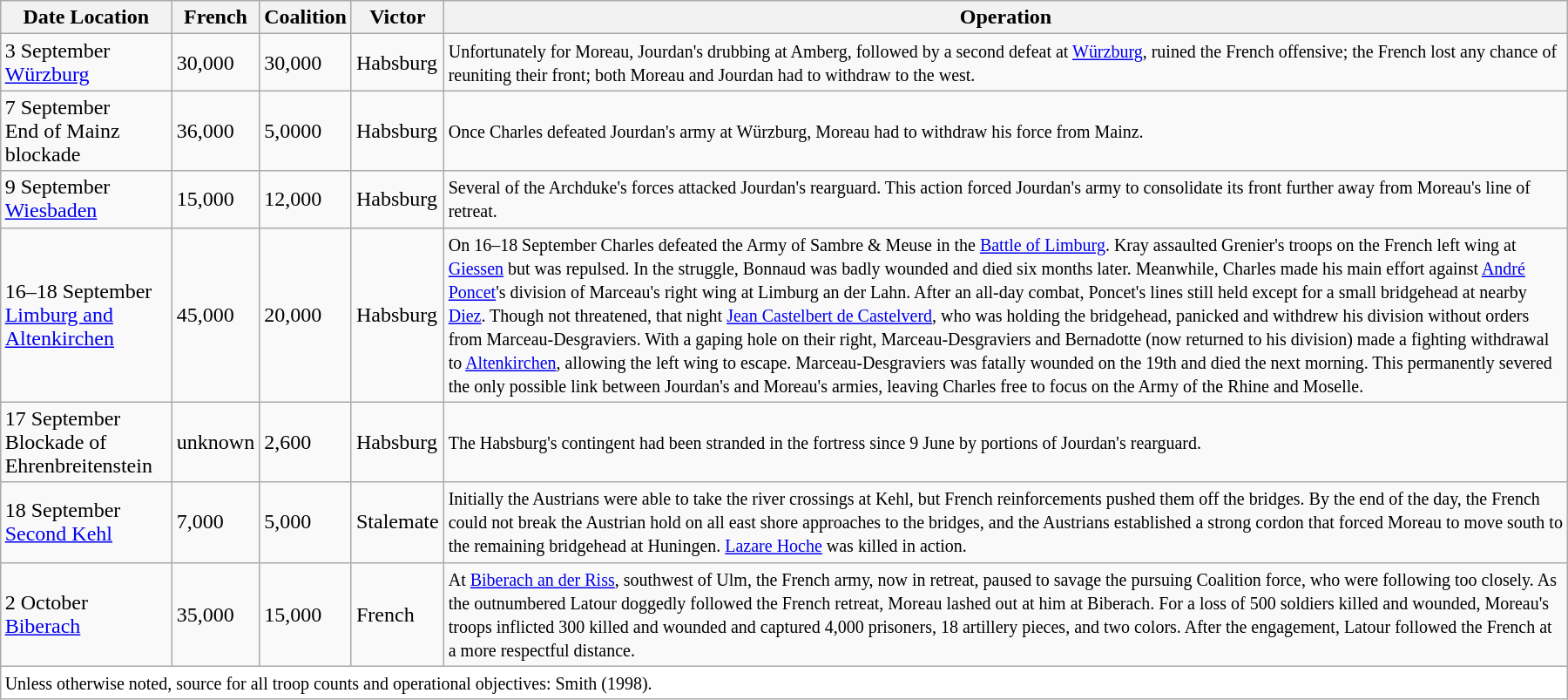<table class="wikitable" style="width:95%; margin:auto;">
<tr>
<th>Date Location</th>
<th>French</th>
<th>Coalition</th>
<th>Victor</th>
<th>Operation</th>
</tr>
<tr>
<td>3 September<br><a href='#'>Würzburg</a></td>
<td>30,000</td>
<td>30,000</td>
<td>Habsburg</td>
<td><small> Unfortunately for Moreau, Jourdan's drubbing at Amberg, followed by a second defeat at <a href='#'>Würzburg</a>, ruined the French offensive; the French lost any chance of reuniting their front; both Moreau and Jourdan had to withdraw to the west.</small></td>
</tr>
<tr>
<td>7 September <br>End of Mainz blockade</td>
<td>36,000</td>
<td>5,0000</td>
<td>Habsburg</td>
<td><small>Once Charles defeated Jourdan's army at Würzburg, Moreau had to withdraw his force from Mainz.</small></td>
</tr>
<tr>
<td>9 September<br><a href='#'>Wiesbaden</a></td>
<td>15,000</td>
<td>12,000</td>
<td>Habsburg</td>
<td><small>Several of the Archduke's forces attacked Jourdan's rearguard. This action forced Jourdan's army to consolidate its front further away from Moreau's line of retreat.</small></td>
</tr>
<tr>
<td>16–18 September <br><a href='#'>Limburg and Altenkirchen</a></td>
<td>45,000</td>
<td>20,000</td>
<td>Habsburg</td>
<td><small>On 16–18 September Charles defeated the Army of Sambre & Meuse in the <a href='#'>Battle of Limburg</a>. Kray assaulted Grenier's troops on the French left wing at <a href='#'>Giessen</a> but was repulsed. In the struggle, Bonnaud was badly wounded and died six months later. Meanwhile, Charles made his main effort against <a href='#'>André Poncet</a>'s division of Marceau's right wing at Limburg an der Lahn. After an all-day combat, Poncet's lines still held except for a small bridgehead at nearby <a href='#'>Diez</a>. Though not threatened, that night <a href='#'>Jean Castelbert de Castelverd</a>, who was holding the bridgehead, panicked and withdrew his division without orders from Marceau-Desgraviers. With a gaping hole on their right, Marceau-Desgraviers and Bernadotte (now returned to his division) made a fighting withdrawal to <a href='#'>Altenkirchen</a>, allowing the left wing to escape. Marceau-Desgraviers was fatally wounded on the 19th and died the next morning. This permanently severed the only possible link between Jourdan's and Moreau's armies, leaving Charles free to focus on the Army of the Rhine and Moselle.</small></td>
</tr>
<tr>
<td>17 September<br>Blockade of Ehrenbreitenstein</td>
<td>unknown</td>
<td>2,600</td>
<td>Habsburg</td>
<td><small>The Habsburg's contingent had been stranded in the fortress since 9 June by portions of Jourdan's rearguard.</small></td>
</tr>
<tr>
<td>18 September <br><a href='#'>Second Kehl</a></td>
<td>7,000</td>
<td>5,000</td>
<td>Stalemate</td>
<td><small>Initially the Austrians were able to take the river crossings at Kehl, but French reinforcements pushed them off the bridges. By the end of the day, the French could not break the Austrian hold on all east shore approaches to the bridges, and the Austrians established a strong cordon that forced Moreau to move south to the remaining bridgehead at Huningen. <a href='#'>Lazare Hoche</a> was killed in action.</small></td>
</tr>
<tr>
<td>2 October<br><a href='#'>Biberach</a></td>
<td>35,000</td>
<td>15,000</td>
<td>French</td>
<td><small>At <a href='#'>Biberach an der Riss</a>,  southwest of Ulm, the French army, now in retreat, paused to savage the pursuing Coalition force, who were following too closely. As the outnumbered Latour doggedly followed the French retreat, Moreau lashed out at him at Biberach. For a loss of 500 soldiers killed and wounded, Moreau's troops inflicted 300 killed and wounded and captured 4,000 prisoners, 18 artillery pieces, and two colors. After the engagement, Latour followed the French at a more respectful distance.</small></td>
</tr>
<tr>
<td colspan="11" style="background:white;"><small>Unless otherwise noted, source for all troop counts and operational objectives: Smith (1998).</small></td>
</tr>
</table>
